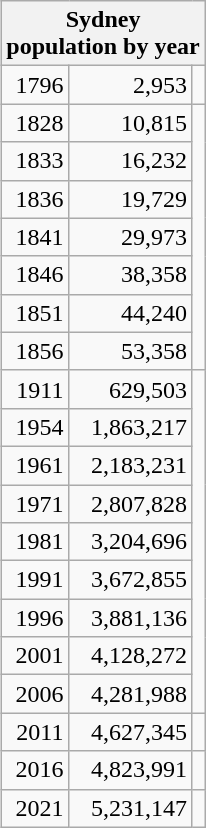<table class="wikitable mw-collapsible" style="float:right; clear:right; margin:10px; text-size:60%; text-align:right;">
<tr>
<th style="text-align:center;" colspan="3"><strong>Sydney<br>population by year</strong></th>
</tr>
<tr>
<td>1796</td>
<td>2,953</td>
<td style="text-align:center;"></td>
</tr>
<tr>
<td>1828</td>
<td>10,815</td>
<td rowspan="7"></td>
</tr>
<tr>
<td>1833</td>
<td>16,232</td>
</tr>
<tr>
<td>1836</td>
<td>19,729</td>
</tr>
<tr>
<td>1841</td>
<td>29,973</td>
</tr>
<tr>
<td>1846</td>
<td>38,358</td>
</tr>
<tr>
<td>1851</td>
<td>44,240</td>
</tr>
<tr>
<td>1856</td>
<td>53,358</td>
</tr>
<tr>
<td>1911</td>
<td>629,503</td>
<td style="text-align:center;" rowspan="9"></td>
</tr>
<tr>
<td>1954</td>
<td>1,863,217</td>
</tr>
<tr>
<td>1961</td>
<td>2,183,231</td>
</tr>
<tr>
<td>1971</td>
<td>2,807,828</td>
</tr>
<tr>
<td>1981</td>
<td>3,204,696</td>
</tr>
<tr>
<td>1991</td>
<td>3,672,855</td>
</tr>
<tr>
<td>1996</td>
<td>3,881,136</td>
</tr>
<tr>
<td>2001</td>
<td>4,128,272</td>
</tr>
<tr>
<td>2006</td>
<td>4,281,988</td>
</tr>
<tr>
<td>2011</td>
<td>4,627,345</td>
<td></td>
</tr>
<tr>
<td>2016</td>
<td>4,823,991</td>
<td></td>
</tr>
<tr>
<td>2021</td>
<td>5,231,147</td>
<td></td>
</tr>
</table>
